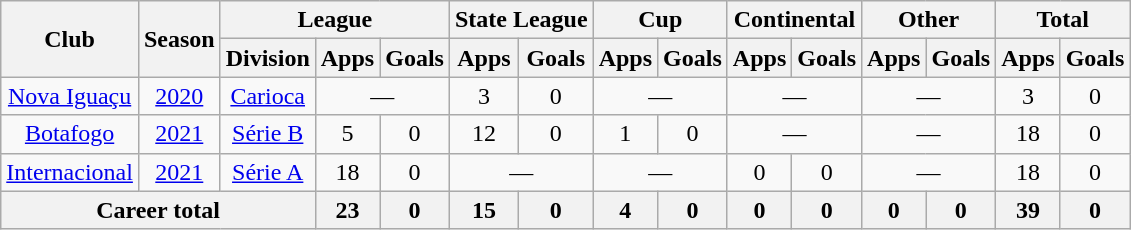<table class="wikitable" style="text-align: center;">
<tr>
<th rowspan="2">Club</th>
<th rowspan="2">Season</th>
<th colspan="3">League</th>
<th colspan="2">State League</th>
<th colspan="2">Cup</th>
<th colspan="2">Continental</th>
<th colspan="2">Other</th>
<th colspan="2">Total</th>
</tr>
<tr>
<th>Division</th>
<th>Apps</th>
<th>Goals</th>
<th>Apps</th>
<th>Goals</th>
<th>Apps</th>
<th>Goals</th>
<th>Apps</th>
<th>Goals</th>
<th>Apps</th>
<th>Goals</th>
<th>Apps</th>
<th>Goals</th>
</tr>
<tr>
<td><a href='#'>Nova Iguaçu</a></td>
<td><a href='#'>2020</a></td>
<td><a href='#'>Carioca</a></td>
<td colspan="2">—</td>
<td>3</td>
<td>0</td>
<td colspan="2">—</td>
<td colspan="2">—</td>
<td colspan="2">—</td>
<td>3</td>
<td>0</td>
</tr>
<tr>
<td><a href='#'>Botafogo</a></td>
<td><a href='#'>2021</a></td>
<td><a href='#'>Série B</a></td>
<td>5</td>
<td>0</td>
<td>12</td>
<td>0</td>
<td>1</td>
<td>0</td>
<td colspan="2">—</td>
<td colspan="2">—</td>
<td>18</td>
<td>0</td>
</tr>
<tr>
<td><a href='#'>Internacional</a></td>
<td><a href='#'>2021</a></td>
<td><a href='#'>Série A</a></td>
<td>18</td>
<td>0</td>
<td colspan="2">—</td>
<td colspan="2">—</td>
<td>0</td>
<td>0</td>
<td colspan="2">—</td>
<td>18</td>
<td>0</td>
</tr>
<tr>
<th colspan="3">Career total</th>
<th>23</th>
<th>0</th>
<th>15</th>
<th>0</th>
<th>4</th>
<th>0</th>
<th>0</th>
<th>0</th>
<th>0</th>
<th>0</th>
<th>39</th>
<th>0</th>
</tr>
</table>
